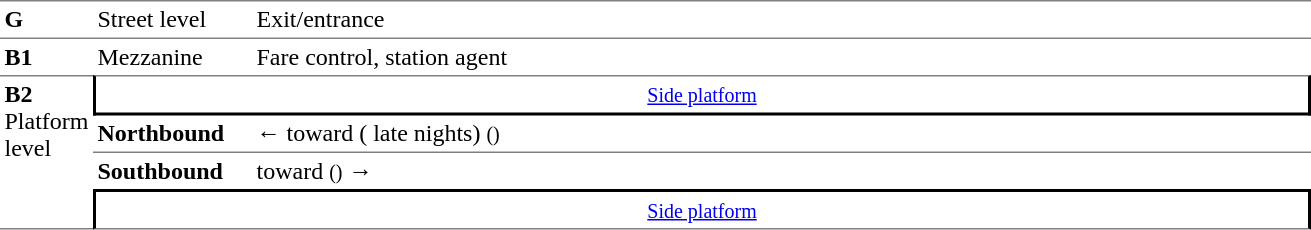<table table border=0 cellspacing=0 cellpadding=3>
<tr>
<td style="border-top:solid 1px gray;" width=50><strong>G</strong></td>
<td style="border-top:solid 1px gray;" width=100>Street level</td>
<td style="border-top:solid 1px gray;" width=700>Exit/entrance</td>
</tr>
<tr>
<td style="border-top:solid 1px gray;"><strong>B1</strong></td>
<td style="border-top:solid 1px gray;">Mezzanine</td>
<td style="border-top:solid 1px gray;">Fare control, station agent</td>
</tr>
<tr>
<td style="border-bottom:solid 1px gray;border-top:solid 1px gray;" width=50 rowspan=6 valign=top><strong>B2</strong><br>Platform level</td>
<td style="border-top:solid 1px gray;border-right:solid 2px black;border-left:solid 2px black;border-bottom:solid 2px black;text-align:center;" colspan=2><small><a href='#'>Side platform</a></small></td>
</tr>
<tr>
<td style="border-bottom:solid 1px gray;"><span><strong>Northbound</strong></span></td>
<td style="border-bottom:solid 1px gray;">←  toward  ( late nights) <small>()</small></td>
</tr>
<tr>
<td><span><strong>Southbound</strong></span></td>
<td>  toward  <small>()</small> →</td>
</tr>
<tr>
<td style="border-bottom:solid 1px gray;border-top:solid 2px black;border-right:solid 2px black;border-left:solid 2px black;text-align:center;" colspan=2><small><a href='#'>Side platform</a></small></td>
</tr>
</table>
